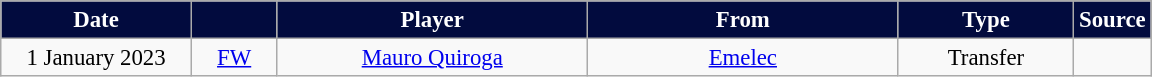<table class="wikitable" style="text-align:center; font-size:95%; ">
<tr>
<th style="background:#020B3E; color:white; width:120px;">Date</th>
<th style="background:#020B3E; color:white; width:50px;"></th>
<th style="background:#020B3E; color:white; width:200px;">Player</th>
<th style="background:#020B3E; color:white; width:200px;">From</th>
<th style="background:#020B3E; color:white; width:110px;">Type</th>
<th style="background:#020B3E; color:white; width:25px;">Source</th>
</tr>
<tr>
<td>1 January 2023</td>
<td><a href='#'>FW</a></td>
<td> <a href='#'>Mauro Quiroga</a></td>
<td> <a href='#'>Emelec</a></td>
<td>Transfer</td>
<td></td>
</tr>
</table>
